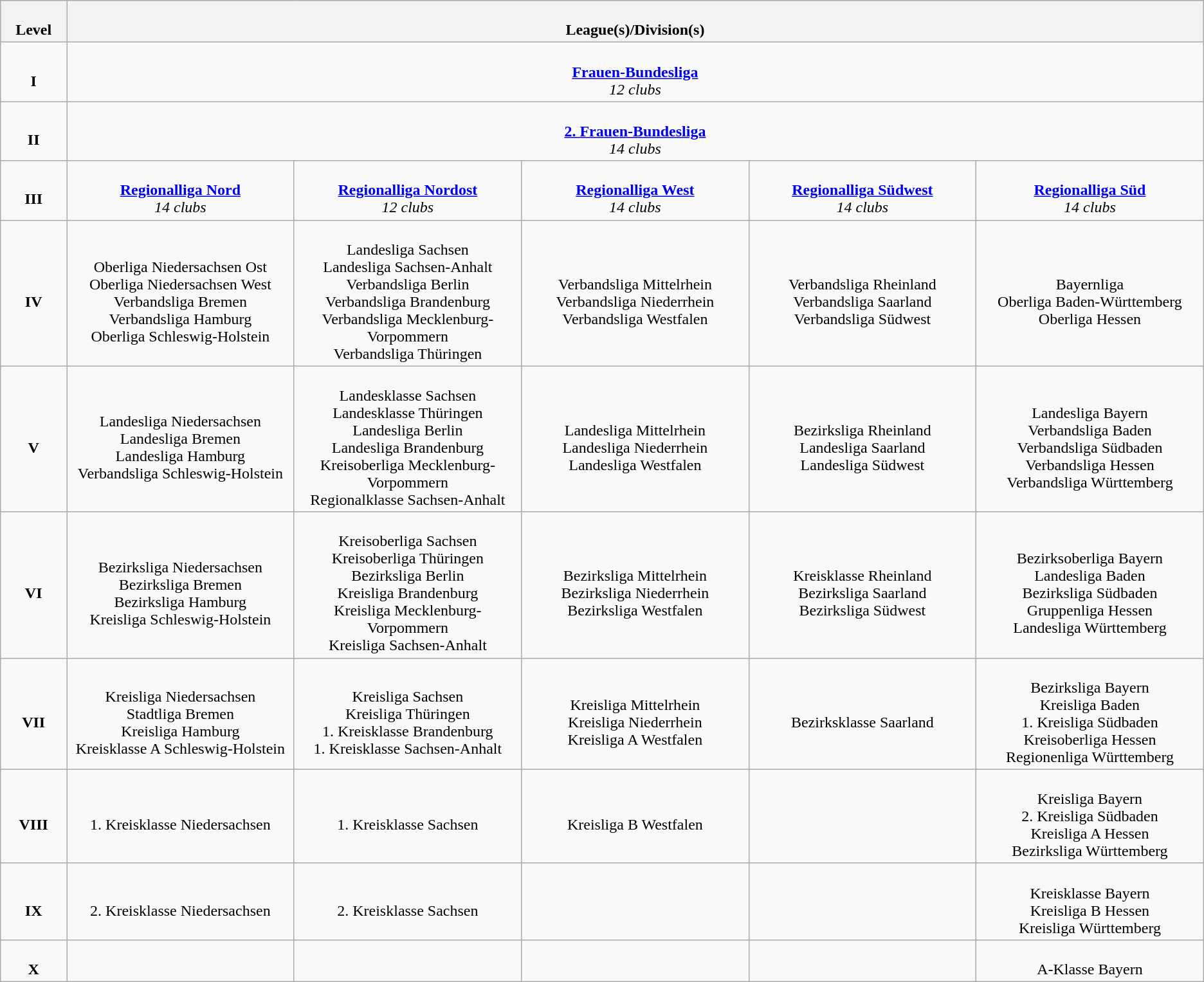<table class="wikitable" style="text-align: center;">
<tr>
<th colspan="2" width="5.5%"><br>Level</th>
<th colspan="10" width="94.5%"><br>League(s)/Division(s)</th>
</tr>
<tr>
<td colspan="2" width="5.5%"><br><strong>I</strong></td>
<td colspan="10" width="94.5%"><br><strong><a href='#'>Frauen-Bundesliga</a></strong><br>
<em>12 clubs</em></td>
</tr>
<tr>
<td colspan="2" width="5.5%"><br><strong>II</strong></td>
<td colspan="10" width="94.5%"><br><strong><a href='#'>2. Frauen-Bundesliga</a></strong><br>
<em>14 clubs</em></td>
</tr>
<tr>
<td colspan="2" width="5.5%"><br><strong>III</strong></td>
<td colspan="2" width="18.9%"><br><strong><a href='#'>Regionalliga Nord</a></strong><br>
<em>14 clubs</em></td>
<td colspan="2" width="18.9%"><br><strong><a href='#'>Regionalliga Nordost</a></strong><br>
<em>12 clubs</em></td>
<td colspan="2" width="18.9%"><br><strong><a href='#'>Regionalliga West</a></strong><br>
<em>14 clubs</em></td>
<td colspan="2" width="18.9%"><br><strong><a href='#'>Regionalliga Südwest</a></strong><br>
<em>14 clubs</em></td>
<td colspan="2" width="18.9%"><br><strong><a href='#'>Regionalliga Süd</a></strong><br>
<em>14 clubs</em></td>
</tr>
<tr>
<td colspan="2" width="5.5%"><br><strong>IV</strong></td>
<td colspan="2" width="18.9%"><br>Oberliga Niedersachsen Ost<br>
Oberliga Niedersachsen West<br>
Verbandsliga Bremen<br>
Verbandsliga Hamburg<br>
Oberliga Schleswig-Holstein<br></td>
<td colspan="2" width="18.9%"><br>Landesliga Sachsen<br>
Landesliga Sachsen-Anhalt<br>
Verbandsliga Berlin<br>
Verbandsliga Brandenburg<br>
Verbandsliga Mecklenburg-Vorpommern<br>
Verbandsliga Thüringen<br></td>
<td colspan="2" width="18.9%"><br>Verbandsliga Mittelrhein<br>
Verbandsliga Niederrhein<br>
Verbandsliga Westfalen<br></td>
<td colspan="2" width="18.9%"><br>Verbandsliga Rheinland<br>
Verbandsliga Saarland<br>
Verbandsliga Südwest<br></td>
<td colspan="2" width="18.9%"><br>Bayernliga<br>
Oberliga Baden-Württemberg<br>
Oberliga Hessen<br></td>
</tr>
<tr>
<td colspan="2" width="5.5%"><br><strong>V</strong></td>
<td colspan="2" width="18.9%"><br>Landesliga Niedersachsen<br>
Landesliga Bremen<br>
Landesliga Hamburg<br>
Verbandsliga Schleswig-Holstein<br></td>
<td colspan="2" width="18.9%"><br>Landesklasse Sachsen<br>
Landesklasse Thüringen<br>
Landesliga Berlin<br>
Landesliga Brandenburg<br>
Kreisoberliga Mecklenburg-Vorpommern<br>
Regionalklasse Sachsen-Anhalt<br></td>
<td colspan="2" width="18.9%"><br>Landesliga Mittelrhein<br>
Landesliga Niederrhein<br>
Landesliga Westfalen<br></td>
<td colspan="2" width="18.9%"><br>Bezirksliga Rheinland<br>
Landesliga Saarland<br>
Landesliga Südwest<br></td>
<td colspan="2" width="18.9%"><br>Landesliga Bayern<br>
Verbandsliga Baden<br>
Verbandsliga Südbaden<br>
Verbandsliga Hessen<br>
Verbandsliga Württemberg</td>
</tr>
<tr>
<td colspan="2" width="5.5%"><br><strong>VI</strong></td>
<td colspan="2" width="18.9%"><br>Bezirksliga Niedersachsen<br>
Bezirksliga Bremen<br>
Bezirksliga Hamburg<br>
Kreisliga Schleswig-Holstein<br></td>
<td colspan="2" width="18.9%"><br>Kreisoberliga Sachsen<br>
Kreisoberliga Thüringen<br>
Bezirksliga Berlin<br>
Kreisliga Brandenburg<br>
Kreisliga Mecklenburg-Vorpommern<br>
Kreisliga Sachsen-Anhalt<br></td>
<td colspan="2" width="18.9%"><br>Bezirksliga Mittelrhein<br>
Bezirksliga Niederrhein<br>
Bezirksliga Westfalen<br></td>
<td colspan="2" width="18.9%"><br>Kreisklasse Rheinland<br>
Bezirksliga Saarland<br>
Bezirksliga Südwest<br></td>
<td colspan="2" width="18.9%"><br>Bezirksoberliga Bayern<br>
Landesliga Baden<br>
Bezirksliga Südbaden<br>
Gruppenliga Hessen<br>
Landesliga Württemberg</td>
</tr>
<tr>
<td colspan="2" width="5.5%"><br><strong>VII</strong></td>
<td colspan="2" width="18.9%"><br>Kreisliga Niedersachsen<br>
Stadtliga Bremen<br>
Kreisliga Hamburg<br>
Kreisklasse A Schleswig-Holstein<br></td>
<td colspan="2" width="18.9%"><br>Kreisliga Sachsen<br>
Kreisliga Thüringen<br>
1. Kreisklasse Brandenburg<br>
1. Kreisklasse Sachsen-Anhalt<br></td>
<td colspan="2" width="18.9%"><br>Kreisliga Mittelrhein<br>
Kreisliga Niederrhein<br>
Kreisliga A Westfalen<br></td>
<td colspan="2" width="18.9%"><br>Bezirksklasse Saarland</td>
<td colspan="2" width="18.9%"><br>Bezirksliga Bayern<br>
Kreisliga Baden <br>
1. Kreisliga Südbaden<br>
Kreisoberliga Hessen<br>
Regionenliga Württemberg</td>
</tr>
<tr>
<td colspan="2" width="5.5%"><br><strong>VIII</strong></td>
<td colspan="2" width="18.9%"><br>1. Kreisklasse Niedersachsen<br></td>
<td colspan="2" width="18.9%"><br>1. Kreisklasse Sachsen<br></td>
<td colspan="2" width="18.9%"><br>Kreisliga B Westfalen<br></td>
<td colspan="2" width="18.9%"></td>
<td colspan="2" width="18.9%"><br>Kreisliga Bayern<br>
2. Kreisliga Südbaden<br>
Kreisliga A Hessen<br>
Bezirksliga Württemberg</td>
</tr>
<tr>
<td colspan="2" width="5.5%"><br><strong>IX</strong></td>
<td colspan="2" width="18.9%"><br>2. Kreisklasse Niedersachsen</td>
<td colspan="2" width="18.9%"><br>2. Kreisklasse Sachsen<br></td>
<td colspan="2" width="18.9%"></td>
<td colspan="2" width="18.9%"></td>
<td colspan="2" width="18.9%"><br>Kreisklasse Bayern<br>
Kreisliga B Hessen<br>
Kreisliga Württemberg</td>
</tr>
<tr>
<td colspan="2" width="5.5%"><br><strong>X</strong></td>
<td colspan="2" width="18.9%"></td>
<td colspan="2" width="18.9%"></td>
<td colspan="2" width="18.9%"></td>
<td colspan="2" width="18.9%"></td>
<td colspan="2" width="18.9%"><br>A-Klasse Bayern</td>
</tr>
</table>
